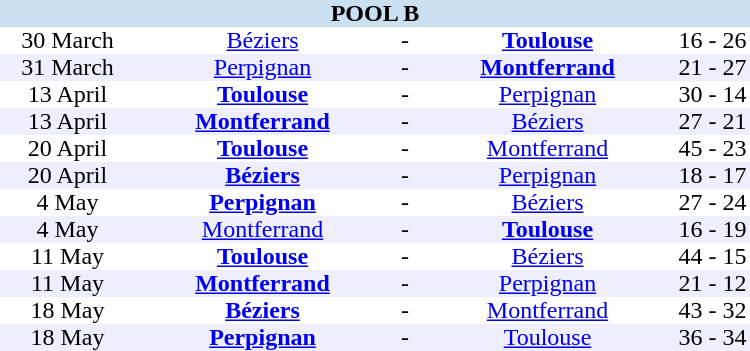<table border=0 cellspacing=0 cellpadding=0 style="font-size: 100%; border-collapse: collapse;text-align:center;">
<tr bgcolor="#CADFF0">
<th style="font-size:100%" colspan="6">POOL B</th>
</tr>
<tr bgcolor=#FFFFFF>
<td width=90>30 March</td>
<td width=170><a href='#'>Béziers</a></td>
<td width=20>-</td>
<td width=170><strong><a href='#'>Toulouse</a></strong></td>
<td width=50>16 - 26</td>
</tr>
<tr bgcolor=#EEEEFF>
<td width=90>31 March</td>
<td width=170><a href='#'>Perpignan</a></td>
<td width=20>-</td>
<td width=170><strong><a href='#'>Montferrand</a></strong></td>
<td width=50>21 - 27</td>
</tr>
<tr bgcolor=#FFFFFF>
<td width=90>13 April</td>
<td width=170><strong><a href='#'>Toulouse</a></strong></td>
<td width=20>-</td>
<td width=170><a href='#'>Perpignan</a></td>
<td width=50>30 - 14</td>
</tr>
<tr bgcolor=#EEEEFF>
<td width=90>13 April</td>
<td width=170><strong><a href='#'>Montferrand</a></strong></td>
<td width=20>-</td>
<td width=170><a href='#'>Béziers</a></td>
<td width=50>27 - 21</td>
</tr>
<tr bgcolor=#FFFFFF>
<td width=90>20 April</td>
<td width=170><strong><a href='#'>Toulouse</a></strong></td>
<td width=20>-</td>
<td width=170><a href='#'>Montferrand</a></td>
<td width=50>45 - 23</td>
</tr>
<tr bgcolor=#EEEEFF>
<td width=90>20 April</td>
<td width=170><strong><a href='#'>Béziers</a></strong></td>
<td width=20>-</td>
<td width=170><a href='#'>Perpignan</a></td>
<td width=50>18 - 17</td>
</tr>
<tr bgcolor=#FFFFFF>
<td width=90>4 May</td>
<td width=170><strong><a href='#'>Perpignan</a></strong></td>
<td width=20>-</td>
<td width=170><a href='#'>Béziers</a></td>
<td width=50>27 - 24</td>
</tr>
<tr bgcolor=#EEEEFF>
<td width=90>4 May</td>
<td width=170><a href='#'>Montferrand</a></td>
<td width=20>-</td>
<td width=170><strong><a href='#'>Toulouse</a></strong></td>
<td width=50>16 - 19</td>
</tr>
<tr bgcolor=#FFFFFF>
<td width=90>11 May</td>
<td width=170><strong><a href='#'>Toulouse</a></strong></td>
<td width=20>-</td>
<td width=170><a href='#'>Béziers</a></td>
<td width=50>44 - 15</td>
</tr>
<tr bgcolor=#EEEEFF>
<td width=90>11 May</td>
<td width=170><strong><a href='#'>Montferrand</a></strong></td>
<td width=20>-</td>
<td width=170><a href='#'>Perpignan</a></td>
<td width=50>21 - 12</td>
</tr>
<tr bgcolor=#FFFFFF>
<td width=90>18 May</td>
<td width=170><strong><a href='#'>Béziers</a></strong></td>
<td width=20>-</td>
<td width=170><a href='#'>Montferrand</a></td>
<td width=50>43 - 32</td>
</tr>
<tr bgcolor=#EEEEFF>
<td width=90>18 May</td>
<td width=170><strong><a href='#'>Perpignan</a></strong></td>
<td width=20>-</td>
<td width=170><a href='#'>Toulouse</a></td>
<td width=50>36 - 34</td>
</tr>
</table>
